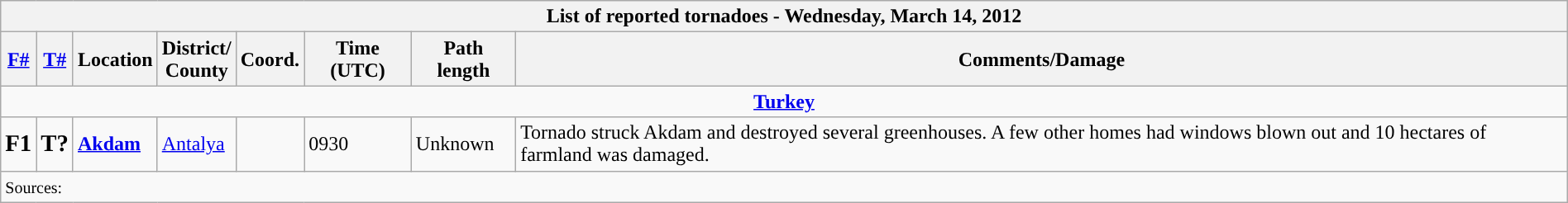<table class="wikitable collapsible" width="100%">
<tr>
<th colspan="8">List of reported tornadoes - Wednesday, March 14, 2012</th>
</tr>
<tr>
<th><a href='#'>F#</a></th>
<th><a href='#'>T#</a></th>
<th>Location</th>
<th>District/<br>County</th>
<th>Coord.</th>
<th>Time (UTC)</th>
<th>Path length</th>
<th>Comments/Damage</th>
</tr>
<tr>
<td colspan="8" align=center><strong><a href='#'>Turkey</a></strong></td>
</tr>
<tr>
<td><big><strong>F1</strong></big></td>
<td><big><strong>T?</strong></big></td>
<td><strong><a href='#'>Akdam</a></strong></td>
<td><a href='#'>Antalya</a></td>
<td></td>
<td>0930</td>
<td>Unknown</td>
<td>Tornado struck Akdam and destroyed several greenhouses. A few other homes had windows blown out and 10 hectares of farmland was damaged.</td>
</tr>
<tr>
<td colspan="8"><small>Sources:  </small></td>
</tr>
</table>
